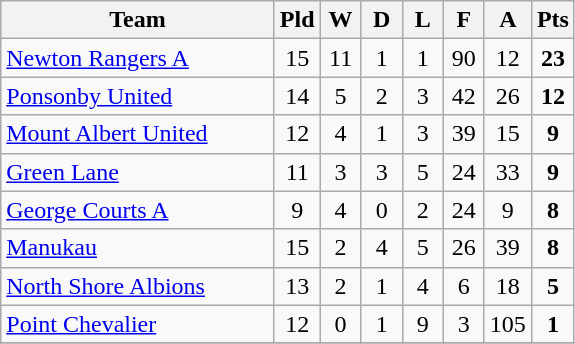<table class="wikitable" style="text-align:center;">
<tr>
<th width=175>Team</th>
<th width=20 abbr="Played">Pld</th>
<th width=20 abbr="Won">W</th>
<th width=20 abbr="Drawn">D</th>
<th width=20 abbr="Lost">L</th>
<th width=20 abbr="For">F</th>
<th width=20 abbr="Against">A</th>
<th width=20 abbr="Points">Pts</th>
</tr>
<tr>
<td style="text-align:left;"><a href='#'>Newton Rangers A</a></td>
<td>15</td>
<td>11</td>
<td>1</td>
<td>1</td>
<td>90</td>
<td>12</td>
<td><strong>23</strong></td>
</tr>
<tr>
<td style="text-align:left;"><a href='#'>Ponsonby United</a></td>
<td>14</td>
<td>5</td>
<td>2</td>
<td>3</td>
<td>42</td>
<td>26</td>
<td><strong>12</strong></td>
</tr>
<tr>
<td style="text-align:left;"><a href='#'>Mount Albert United</a></td>
<td>12</td>
<td>4</td>
<td>1</td>
<td>3</td>
<td>39</td>
<td>15</td>
<td><strong>9</strong></td>
</tr>
<tr>
<td style="text-align:left;"><a href='#'>Green Lane</a></td>
<td>11</td>
<td>3</td>
<td>3</td>
<td>5</td>
<td>24</td>
<td>33</td>
<td><strong>9</strong></td>
</tr>
<tr>
<td style="text-align:left;"><a href='#'>George Courts A</a></td>
<td>9</td>
<td>4</td>
<td>0</td>
<td>2</td>
<td>24</td>
<td>9</td>
<td><strong>8</strong></td>
</tr>
<tr>
<td style="text-align:left;"><a href='#'>Manukau</a></td>
<td>15</td>
<td>2</td>
<td>4</td>
<td>5</td>
<td>26</td>
<td>39</td>
<td><strong>8</strong></td>
</tr>
<tr>
<td style="text-align:left;"><a href='#'>North Shore Albions</a></td>
<td>13</td>
<td>2</td>
<td>1</td>
<td>4</td>
<td>6</td>
<td>18</td>
<td><strong>5</strong></td>
</tr>
<tr>
<td style="text-align:left;"><a href='#'>Point Chevalier</a></td>
<td>12</td>
<td>0</td>
<td>1</td>
<td>9</td>
<td>3</td>
<td>105</td>
<td><strong>1</strong></td>
</tr>
<tr>
</tr>
</table>
